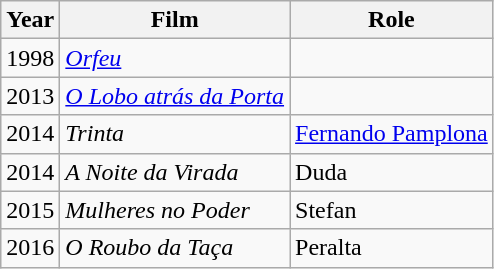<table class="wikitable">
<tr>
<th>Year</th>
<th>Film</th>
<th>Role</th>
</tr>
<tr>
<td>1998</td>
<td><em><a href='#'>Orfeu</a></em></td>
<td></td>
</tr>
<tr>
<td>2013</td>
<td><em><a href='#'>O Lobo atrás da Porta</a></em></td>
<td></td>
</tr>
<tr>
<td>2014</td>
<td><em>Trinta</em></td>
<td><a href='#'>Fernando Pamplona</a></td>
</tr>
<tr>
<td>2014</td>
<td><em>A Noite da Virada</em></td>
<td>Duda</td>
</tr>
<tr>
<td>2015</td>
<td><em>Mulheres no Poder</em></td>
<td>Stefan</td>
</tr>
<tr>
<td>2016</td>
<td><em>O Roubo da Taça</em></td>
<td>Peralta</td>
</tr>
</table>
